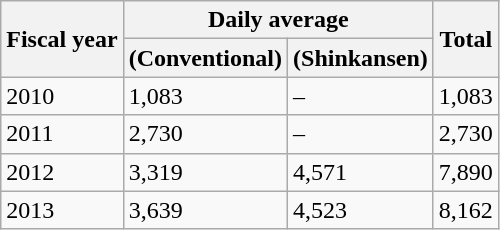<table class="wikitable">
<tr>
<th rowspan = 2>Fiscal year</th>
<th colspan = 2>Daily average</th>
<th rowspan = 2>Total</th>
</tr>
<tr>
<th>(Conventional)</th>
<th>(Shinkansen)</th>
</tr>
<tr>
<td>2010</td>
<td>1,083</td>
<td>–</td>
<td>1,083</td>
</tr>
<tr>
<td>2011</td>
<td>2,730</td>
<td>–</td>
<td>2,730</td>
</tr>
<tr>
<td>2012</td>
<td>3,319</td>
<td>4,571</td>
<td>7,890</td>
</tr>
<tr>
<td>2013</td>
<td>3,639</td>
<td>4,523</td>
<td>8,162</td>
</tr>
</table>
